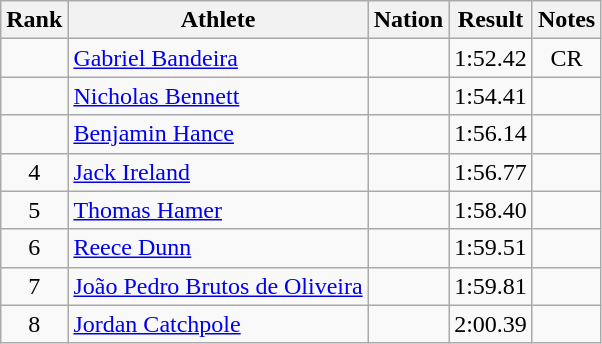<table class="wikitable sortable" style="text-align:center">
<tr>
<th>Rank</th>
<th>Athlete</th>
<th>Nation</th>
<th>Result</th>
<th>Notes</th>
</tr>
<tr>
<td></td>
<td align=left><a href='#'>Gabriel Bandeira</a></td>
<td align=left></td>
<td>1:52.42</td>
<td>CR</td>
</tr>
<tr>
<td></td>
<td align=left><a href='#'>Nicholas Bennett</a></td>
<td align=left></td>
<td>1:54.41</td>
<td></td>
</tr>
<tr>
<td></td>
<td align=left><a href='#'>Benjamin Hance</a></td>
<td align=left></td>
<td>1:56.14</td>
<td></td>
</tr>
<tr>
<td>4</td>
<td align=left><a href='#'>Jack Ireland</a></td>
<td align=left></td>
<td>1:56.77</td>
<td></td>
</tr>
<tr>
<td>5</td>
<td align=left><a href='#'>Thomas Hamer</a></td>
<td align=left></td>
<td>1:58.40</td>
<td></td>
</tr>
<tr>
<td>6</td>
<td align=left><a href='#'>Reece Dunn</a></td>
<td align=left></td>
<td>1:59.51</td>
<td></td>
</tr>
<tr>
<td>7</td>
<td align=left><a href='#'>João Pedro Brutos de Oliveira</a></td>
<td align=left></td>
<td>1:59.81</td>
<td></td>
</tr>
<tr>
<td>8</td>
<td align=left><a href='#'>Jordan Catchpole</a></td>
<td align=left></td>
<td>2:00.39</td>
<td></td>
</tr>
</table>
